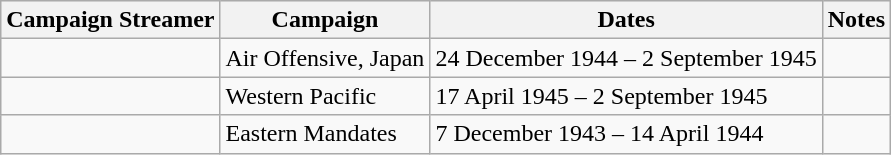<table class="wikitable">
<tr style="background:#efefef;">
<th>Campaign Streamer</th>
<th>Campaign</th>
<th>Dates</th>
<th>Notes</th>
</tr>
<tr>
<td></td>
<td>Air Offensive, Japan</td>
<td>24 December 1944 – 2 September 1945</td>
<td></td>
</tr>
<tr>
<td></td>
<td>Western Pacific</td>
<td>17 April 1945 – 2 September 1945</td>
<td></td>
</tr>
<tr>
<td></td>
<td>Eastern Mandates</td>
<td>7 December 1943 – 14 April 1944</td>
<td></td>
</tr>
</table>
